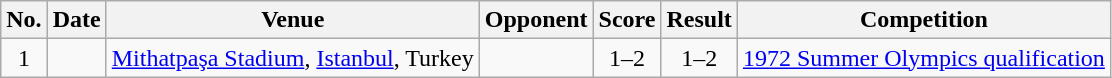<table class="wikitable sortable">
<tr>
<th scope="col">No.</th>
<th scope="col">Date</th>
<th scope="col">Venue</th>
<th scope="col">Opponent</th>
<th scope="col">Score</th>
<th scope="col">Result</th>
<th scope="col">Competition</th>
</tr>
<tr>
<td align="center">1</td>
<td></td>
<td><a href='#'>Mithatpaşa Stadium</a>, <a href='#'>Istanbul</a>, Turkey</td>
<td></td>
<td align="center">1–2</td>
<td align="center">1–2</td>
<td><a href='#'>1972 Summer Olympics qualification</a></td>
</tr>
</table>
